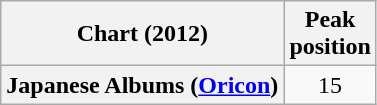<table class="wikitable sortable plainrowheaders">
<tr>
<th scope="col">Chart (2012)</th>
<th scope="col">Peak<br>position</th>
</tr>
<tr>
<th scope="row">Japanese Albums (<a href='#'>Oricon</a>)</th>
<td align="center">15</td>
</tr>
</table>
